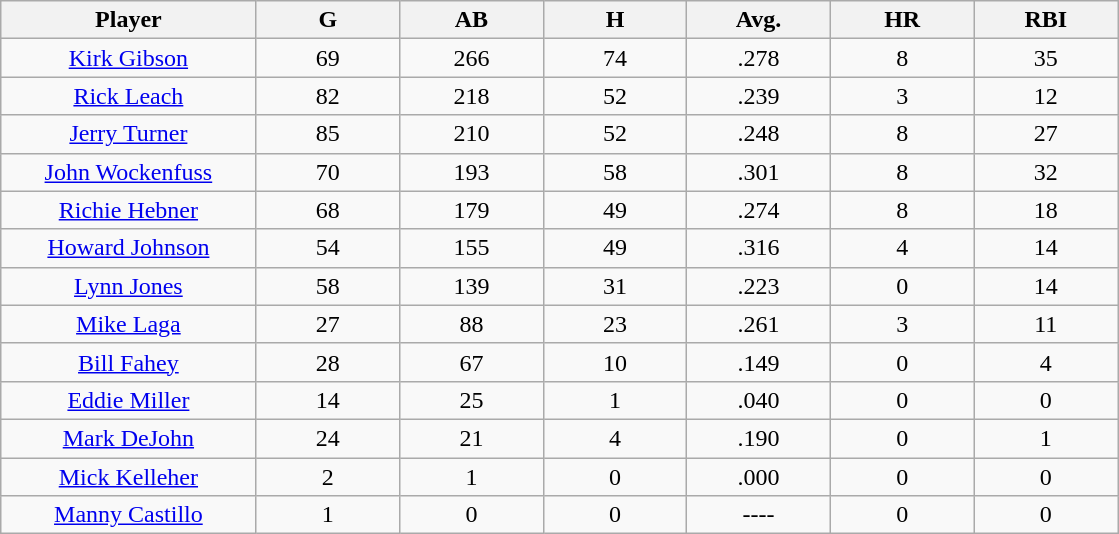<table class="wikitable sortable">
<tr>
<th bgcolor="#DDDDFF" width="16%">Player</th>
<th bgcolor="#DDDDFF" width="9%">G</th>
<th bgcolor="#DDDDFF" width="9%">AB</th>
<th bgcolor="#DDDDFF" width="9%">H</th>
<th bgcolor="#DDDDFF" width="9%">Avg.</th>
<th bgcolor="#DDDDFF" width="9%">HR</th>
<th bgcolor="#DDDDFF" width="9%">RBI</th>
</tr>
<tr align="center">
<td><a href='#'>Kirk Gibson</a></td>
<td>69</td>
<td>266</td>
<td>74</td>
<td>.278</td>
<td>8</td>
<td>35</td>
</tr>
<tr align="center">
<td><a href='#'>Rick Leach</a></td>
<td>82</td>
<td>218</td>
<td>52</td>
<td>.239</td>
<td>3</td>
<td>12</td>
</tr>
<tr align="center">
<td><a href='#'>Jerry Turner</a></td>
<td>85</td>
<td>210</td>
<td>52</td>
<td>.248</td>
<td>8</td>
<td>27</td>
</tr>
<tr align="center">
<td><a href='#'>John Wockenfuss</a></td>
<td>70</td>
<td>193</td>
<td>58</td>
<td>.301</td>
<td>8</td>
<td>32</td>
</tr>
<tr align="center">
<td><a href='#'>Richie Hebner</a></td>
<td>68</td>
<td>179</td>
<td>49</td>
<td>.274</td>
<td>8</td>
<td>18</td>
</tr>
<tr align="center">
<td><a href='#'>Howard Johnson</a></td>
<td>54</td>
<td>155</td>
<td>49</td>
<td>.316</td>
<td>4</td>
<td>14</td>
</tr>
<tr align="center">
<td><a href='#'>Lynn Jones</a></td>
<td>58</td>
<td>139</td>
<td>31</td>
<td>.223</td>
<td>0</td>
<td>14</td>
</tr>
<tr align="center">
<td><a href='#'>Mike Laga</a></td>
<td>27</td>
<td>88</td>
<td>23</td>
<td>.261</td>
<td>3</td>
<td>11</td>
</tr>
<tr align=center>
<td><a href='#'>Bill Fahey</a></td>
<td>28</td>
<td>67</td>
<td>10</td>
<td>.149</td>
<td>0</td>
<td>4</td>
</tr>
<tr align=center>
<td><a href='#'>Eddie Miller</a></td>
<td>14</td>
<td>25</td>
<td>1</td>
<td>.040</td>
<td>0</td>
<td>0</td>
</tr>
<tr align=center>
<td><a href='#'>Mark DeJohn</a></td>
<td>24</td>
<td>21</td>
<td>4</td>
<td>.190</td>
<td>0</td>
<td>1</td>
</tr>
<tr align=center>
<td><a href='#'>Mick Kelleher</a></td>
<td>2</td>
<td>1</td>
<td>0</td>
<td>.000</td>
<td>0</td>
<td>0</td>
</tr>
<tr align=center>
<td><a href='#'>Manny Castillo</a></td>
<td>1</td>
<td>0</td>
<td>0</td>
<td>----</td>
<td>0</td>
<td>0</td>
</tr>
</table>
